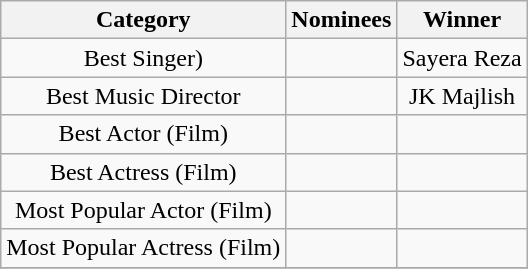<table class="sortable wikitable"  style="text-align: center">
<tr>
<th>Category</th>
<th>Nominees</th>
<th>Winner</th>
</tr>
<tr>
<td>Best Singer)</td>
<td></td>
<td>Sayera Reza</td>
</tr>
<tr>
<td>Best Music Director</td>
<td></td>
<td>JK Majlish</td>
</tr>
<tr>
<td>Best Actor (Film)</td>
<td></td>
<td></td>
</tr>
<tr>
<td>Best Actress (Film)</td>
<td></td>
<td></td>
</tr>
<tr>
<td>Most Popular Actor (Film)</td>
<td></td>
<td></td>
</tr>
<tr>
<td>Most Popular Actress (Film)</td>
<td></td>
<td></td>
</tr>
<tr>
</tr>
</table>
